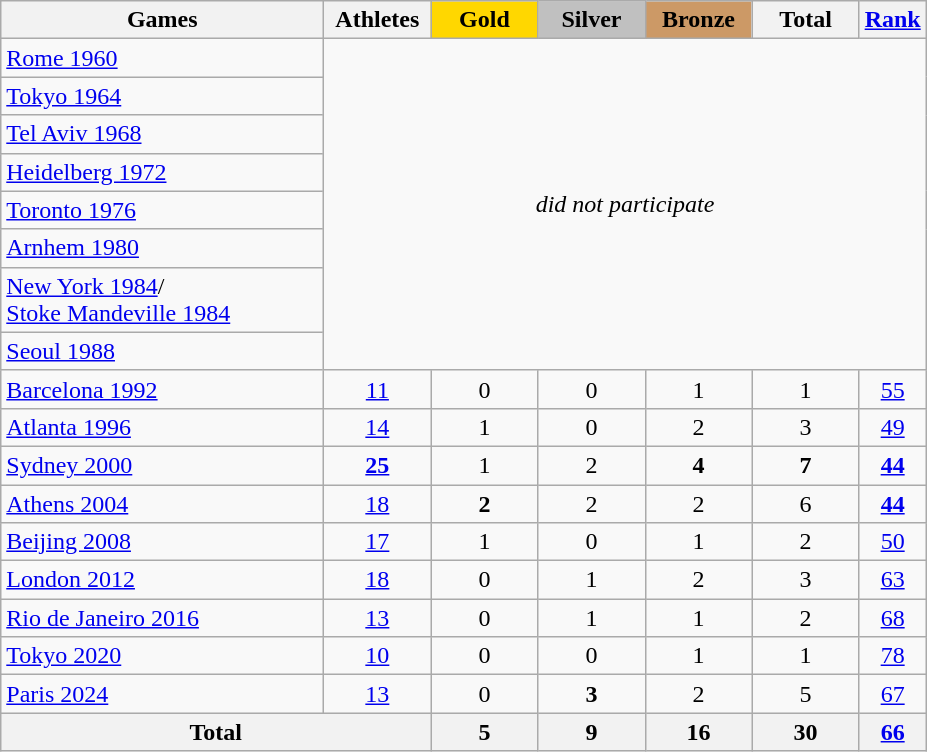<table class = "wikitable" style = "text-align:center; font-size:100%;">
<tr>
<th style = "width:13em;">Games</th>
<th style = "width:4em;">Athletes</th>
<th style = "width:4em; background:gold;">Gold</th>
<th style = "width:4em; background:silver;">Silver</th>
<th style = "width:4em; background:#cc9966;">Bronze</th>
<th style = "width:4em;">Total</th>
<th style = "width:2em;"><a href='#'> Rank</a></th>
</tr>
<tr>
<td align=left> <a href='#'>Rome 1960</a></td>
<td colspan=6 rowspan="8"><em>did not participate</em></td>
</tr>
<tr>
<td align=left> <a href='#'>Tokyo 1964</a></td>
</tr>
<tr>
<td align=left> <a href='#'>Tel Aviv 1968</a></td>
</tr>
<tr>
<td align=left> <a href='#'>Heidelberg 1972</a></td>
</tr>
<tr>
<td align=left> <a href='#'>Toronto 1976</a></td>
</tr>
<tr>
<td align=left> <a href='#'>Arnhem 1980</a></td>
</tr>
<tr>
<td align=left> <a href='#'>New York 1984</a>/ <br>  <a href='#'>Stoke Mandeville 1984</a></td>
</tr>
<tr>
<td align=left> <a href='#'>Seoul 1988</a></td>
</tr>
<tr>
<td align=left> <a href='#'>Barcelona 1992</a></td>
<td><a href='#'>11</a></td>
<td>0</td>
<td>0</td>
<td>1</td>
<td>1</td>
<td><a href='#'>55</a></td>
</tr>
<tr>
<td align=left> <a href='#'>Atlanta 1996</a></td>
<td><a href='#'>14</a></td>
<td>1</td>
<td>0</td>
<td>2</td>
<td>3</td>
<td><a href='#'>49</a></td>
</tr>
<tr>
<td align = left> <a href='#'> Sydney 2000</a></td>
<td><a href='#'> <strong>25</strong></a></td>
<td>1</td>
<td>2</td>
<td><strong>4</strong></td>
<td><strong>7</strong></td>
<td><a href='#'> <strong>44</strong></a></td>
</tr>
<tr>
<td align = left> <a href='#'> Athens 2004</a></td>
<td><a href='#'> 18</a></td>
<td><strong>2</strong></td>
<td>2</td>
<td>2</td>
<td>6</td>
<td><a href='#'> <strong>44</strong></a></td>
</tr>
<tr>
<td align = left> <a href='#'> Beijing 2008</a></td>
<td><a href='#'> 17</a></td>
<td>1</td>
<td>0</td>
<td>1</td>
<td>2</td>
<td><a href='#'> 50</a></td>
</tr>
<tr>
<td align = left> <a href='#'> London 2012</a></td>
<td><a href='#'> 18</a></td>
<td>0</td>
<td>1</td>
<td>2</td>
<td>3</td>
<td><a href='#'> 63</a></td>
</tr>
<tr>
<td align = left> <a href='#'> Rio de Janeiro 2016</a></td>
<td><a href='#'> 13</a></td>
<td>0</td>
<td>1</td>
<td>1</td>
<td>2</td>
<td><a href='#'> 68</a></td>
</tr>
<tr>
<td align = left> <a href='#'> Tokyo 2020</a></td>
<td><a href='#'> 10</a></td>
<td>0</td>
<td>0</td>
<td>1</td>
<td>1</td>
<td><a href='#'> 78</a></td>
</tr>
<tr>
<td align = left> <a href='#'> Paris 2024</a></td>
<td><a href='#'> 13</a></td>
<td>0</td>
<td><strong>3</strong></td>
<td>2</td>
<td>5</td>
<td><a href='#'> 67</a></td>
</tr>
<tr>
<th colspan = 2>Total</th>
<th>5</th>
<th>9</th>
<th>16</th>
<th>30</th>
<th><a href='#'> 66</a></th>
</tr>
</table>
